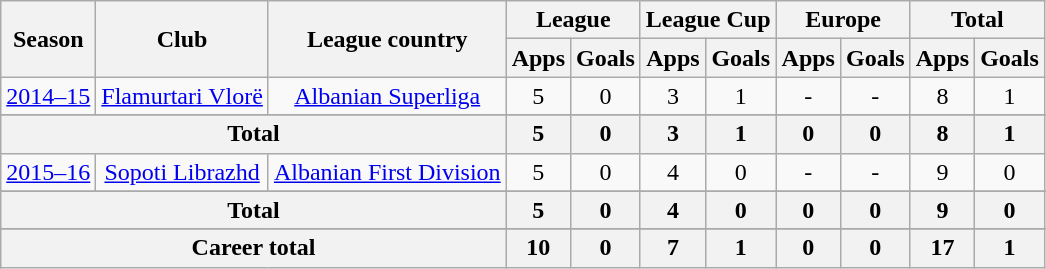<table class="wikitable" style="text-align: center;">
<tr>
<th rowspan="2">Season</th>
<th rowspan="2">Club</th>
<th rowspan="2">League country</th>
<th colspan="2">League</th>
<th colspan="2">League Cup</th>
<th colspan="2">Europe</th>
<th colspan="2">Total</th>
</tr>
<tr>
<th>Apps</th>
<th>Goals</th>
<th>Apps</th>
<th>Goals</th>
<th>Apps</th>
<th>Goals</th>
<th>Apps</th>
<th>Goals</th>
</tr>
<tr>
<td rowspan="1"><a href='#'>2014–15</a></td>
<td rowspan="1" valign="center"><a href='#'>Flamurtari Vlorë</a></td>
<td rowspan="1"><a href='#'>Albanian Superliga</a></td>
<td>5</td>
<td>0</td>
<td>3</td>
<td>1</td>
<td>-</td>
<td>-</td>
<td>8</td>
<td>1</td>
</tr>
<tr>
</tr>
<tr>
<th colspan="3" valign="center">Total</th>
<th>5</th>
<th>0</th>
<th>3</th>
<th>1</th>
<th>0</th>
<th>0</th>
<th>8</th>
<th>1</th>
</tr>
<tr>
<td rowspan="1"><a href='#'>2015–16</a></td>
<td rowspan="1" valign="center"><a href='#'>Sopoti Librazhd</a></td>
<td rowspan="1"><a href='#'>Albanian First Division</a></td>
<td>5</td>
<td>0</td>
<td>4</td>
<td>0</td>
<td>-</td>
<td>-</td>
<td>9</td>
<td>0</td>
</tr>
<tr>
</tr>
<tr>
<th colspan="3" valign="center">Total</th>
<th>5</th>
<th>0</th>
<th>4</th>
<th>0</th>
<th>0</th>
<th>0</th>
<th>9</th>
<th>0</th>
</tr>
<tr>
</tr>
<tr>
<th colspan="3">Career total</th>
<th>10</th>
<th>0</th>
<th>7</th>
<th>1</th>
<th>0</th>
<th>0</th>
<th>17</th>
<th>1</th>
</tr>
</table>
